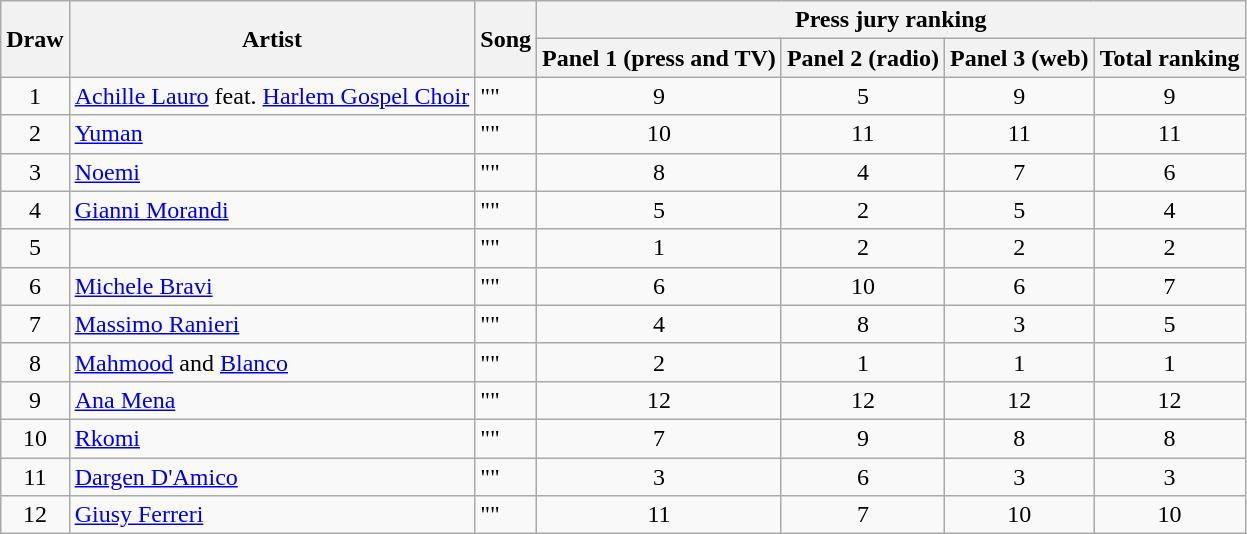<table class="wikitable sortable">
<tr>
<th rowspan="2">Draw</th>
<th rowspan="2">Artist</th>
<th rowspan="2">Song</th>
<th class="unsortable" colspan="4">Press jury ranking</th>
</tr>
<tr>
<th>Panel 1 (press and TV)</th>
<th>Panel 2 (radio)</th>
<th>Panel 3 (web)</th>
<th>Total ranking</th>
</tr>
<tr>
<td align="center">1</td>
<td><a href='#'>Achille Lauro</a> feat. <a href='#'>Harlem Gospel Choir</a></td>
<td>""</td>
<td align="center">9</td>
<td align="center">5</td>
<td align="center">9</td>
<td align="center">9</td>
</tr>
<tr>
<td align="center">2</td>
<td><a href='#'>Yuman</a></td>
<td>""</td>
<td align="center">10</td>
<td align="center">11</td>
<td align="center">11</td>
<td align="center">11</td>
</tr>
<tr>
<td align="center">3</td>
<td><a href='#'>Noemi</a></td>
<td>""</td>
<td align="center">8</td>
<td align="center">4</td>
<td align="center">7</td>
<td align="center">6</td>
</tr>
<tr>
<td align="center">4</td>
<td><a href='#'>Gianni Morandi</a></td>
<td>""</td>
<td align="center">5</td>
<td align="center">2</td>
<td align="center">5</td>
<td align="center">4</td>
</tr>
<tr>
<td align="center">5</td>
<td></td>
<td>""</td>
<td align="center">1</td>
<td align="center">2</td>
<td align="center">2</td>
<td align="center">2</td>
</tr>
<tr>
<td align="center">6</td>
<td><a href='#'>Michele Bravi</a></td>
<td>""</td>
<td align="center">6</td>
<td align="center">10</td>
<td align="center">6</td>
<td align="center">7</td>
</tr>
<tr>
<td align="center">7</td>
<td><a href='#'>Massimo Ranieri</a></td>
<td>""</td>
<td align="center">4</td>
<td align="center">8</td>
<td align="center">3</td>
<td align="center">5</td>
</tr>
<tr>
<td align="center">8</td>
<td><a href='#'>Mahmood</a> and <a href='#'>Blanco</a></td>
<td>""</td>
<td align="center">2</td>
<td align="center">1</td>
<td align="center">1</td>
<td align="center">1</td>
</tr>
<tr>
<td align="center">9</td>
<td><a href='#'>Ana Mena</a></td>
<td>""</td>
<td align="center">12</td>
<td align="center">12</td>
<td align="center">12</td>
<td align="center">12</td>
</tr>
<tr>
<td align="center">10</td>
<td><a href='#'>Rkomi</a></td>
<td>""</td>
<td align="center">7</td>
<td align="center">9</td>
<td align="center">8</td>
<td align="center">8</td>
</tr>
<tr>
<td align="center">11</td>
<td><a href='#'>Dargen D'Amico</a></td>
<td>""</td>
<td align="center">3</td>
<td align="center">6</td>
<td align="center">3</td>
<td align="center">3</td>
</tr>
<tr>
<td align="center">12</td>
<td><a href='#'>Giusy Ferreri</a></td>
<td>""</td>
<td align="center">11</td>
<td align="center">7</td>
<td align="center">10</td>
<td align="center">10</td>
</tr>
</table>
